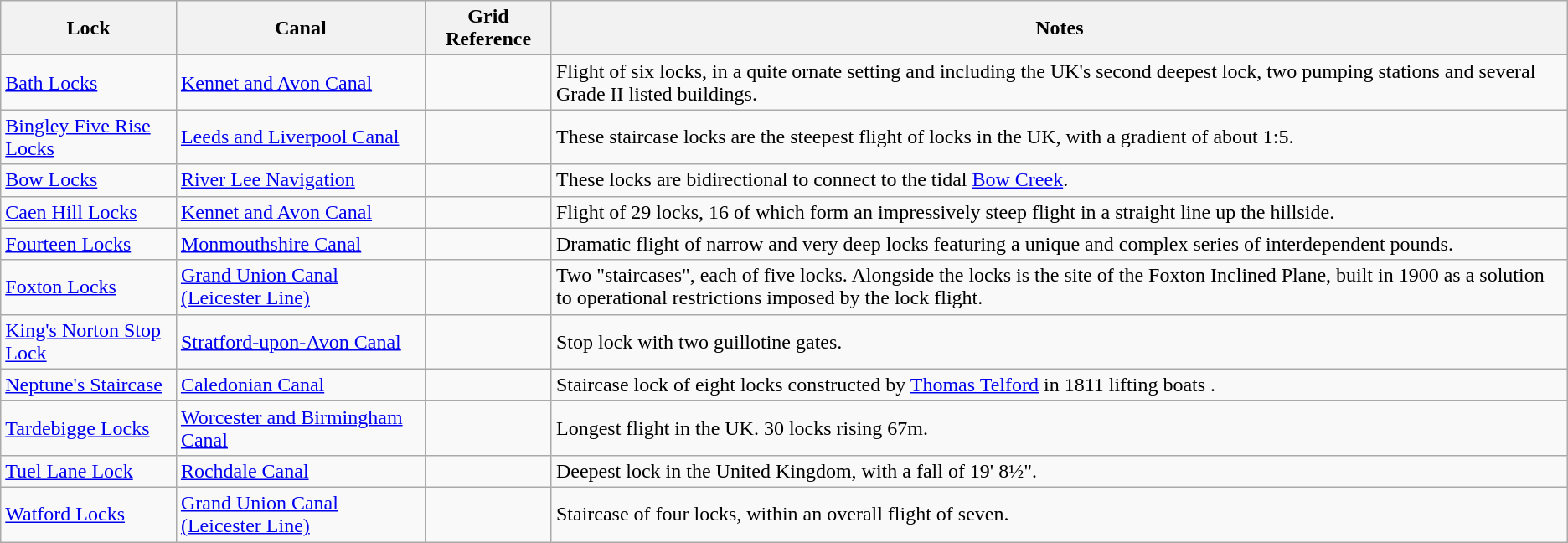<table class="wikitable">
<tr>
<th>Lock</th>
<th>Canal</th>
<th>Grid Reference</th>
<th>Notes</th>
</tr>
<tr>
<td><a href='#'>Bath Locks</a></td>
<td><a href='#'>Kennet and Avon Canal</a></td>
<td></td>
<td>Flight of six locks, in a quite ornate setting and including the UK's second deepest lock, two pumping stations and several Grade II listed buildings.</td>
</tr>
<tr>
<td><a href='#'>Bingley Five Rise Locks</a></td>
<td><a href='#'>Leeds and Liverpool Canal</a></td>
<td></td>
<td>These staircase locks are the steepest flight of locks in the UK, with a gradient of about 1:5.</td>
</tr>
<tr>
<td><a href='#'>Bow Locks</a></td>
<td><a href='#'>River Lee Navigation</a></td>
<td></td>
<td>These locks are bidirectional to connect to the tidal <a href='#'>Bow Creek</a>.</td>
</tr>
<tr>
<td><a href='#'>Caen Hill Locks</a></td>
<td><a href='#'>Kennet and Avon Canal</a></td>
<td></td>
<td>Flight of 29 locks, 16 of which form an impressively steep flight in a straight line up the hillside.</td>
</tr>
<tr>
<td><a href='#'>Fourteen Locks</a></td>
<td><a href='#'>Monmouthshire Canal</a></td>
<td></td>
<td>Dramatic flight of narrow and very deep locks featuring a unique and complex series of interdependent pounds.</td>
</tr>
<tr>
<td><a href='#'>Foxton Locks</a></td>
<td><a href='#'>Grand Union Canal (Leicester Line)</a></td>
<td></td>
<td>Two "staircases", each of five locks. Alongside the locks is the site of the Foxton Inclined Plane, built in 1900 as a solution to operational restrictions imposed by the lock flight.</td>
</tr>
<tr>
<td><a href='#'>King's Norton Stop Lock</a></td>
<td><a href='#'>Stratford-upon-Avon Canal</a></td>
<td></td>
<td>Stop lock with two guillotine gates.</td>
</tr>
<tr>
<td><a href='#'>Neptune's Staircase</a></td>
<td><a href='#'>Caledonian Canal</a></td>
<td></td>
<td>Staircase lock of eight locks constructed by <a href='#'>Thomas Telford</a> in 1811 lifting boats .</td>
</tr>
<tr>
<td><a href='#'>Tardebigge Locks</a></td>
<td><a href='#'>Worcester and Birmingham Canal</a></td>
<td></td>
<td>Longest flight in the UK. 30 locks rising 67m.</td>
</tr>
<tr>
<td><a href='#'>Tuel Lane Lock</a></td>
<td><a href='#'>Rochdale Canal</a></td>
<td></td>
<td>Deepest lock in the United Kingdom, with a fall of 19' 8½".</td>
</tr>
<tr>
<td><a href='#'>Watford Locks</a></td>
<td><a href='#'>Grand Union Canal (Leicester Line)</a></td>
<td></td>
<td>Staircase of four locks, within an overall flight of seven.</td>
</tr>
</table>
